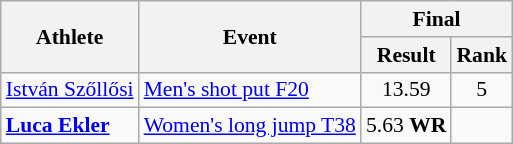<table class=wikitable style="font-size:90%">
<tr>
<th rowspan="2">Athlete</th>
<th rowspan="2">Event</th>
<th colspan="2">Final</th>
</tr>
<tr>
<th>Result</th>
<th>Rank</th>
</tr>
<tr align=center>
<td align=left><a href='#'>István Szőllősi</a></td>
<td align=left><a href='#'>Men's shot put F20</a></td>
<td>13.59</td>
<td>5</td>
</tr>
<tr align=center>
<td align=left><strong><a href='#'>Luca Ekler</a></strong></td>
<td align=left><a href='#'>Women's long jump T38</a></td>
<td>5.63 <strong>WR</strong></td>
<td></td>
</tr>
</table>
